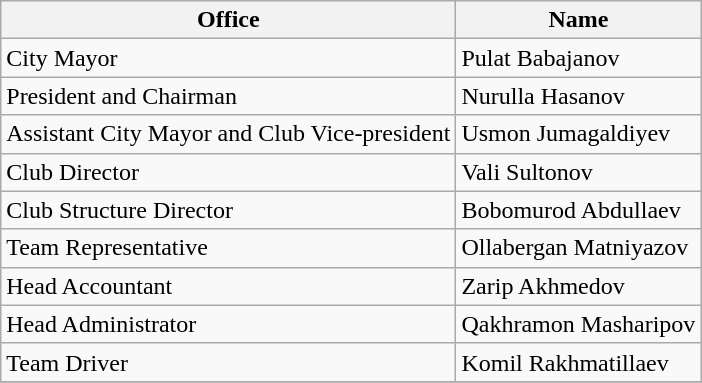<table class="wikitable">
<tr>
<th>Office</th>
<th>Name</th>
</tr>
<tr>
<td>City Mayor</td>
<td>Pulat Babajanov</td>
</tr>
<tr>
<td>President and Chairman</td>
<td>Nurulla Hasanov</td>
</tr>
<tr>
<td>Assistant City Mayor and Club Vice-president</td>
<td>Usmon Jumagaldiyev</td>
</tr>
<tr>
<td>Club Director</td>
<td>Vali Sultonov</td>
</tr>
<tr>
<td>Club Structure Director</td>
<td>Bobomurod Abdullaev</td>
</tr>
<tr>
<td>Team Representative</td>
<td>Ollabergan Matniyazov</td>
</tr>
<tr>
<td>Head Accountant</td>
<td>Zarip Akhmedov</td>
</tr>
<tr>
<td>Head Administrator</td>
<td>Qakhramon Masharipov</td>
</tr>
<tr>
<td>Team Driver</td>
<td>Komil Rakhmatillaev</td>
</tr>
<tr>
</tr>
</table>
